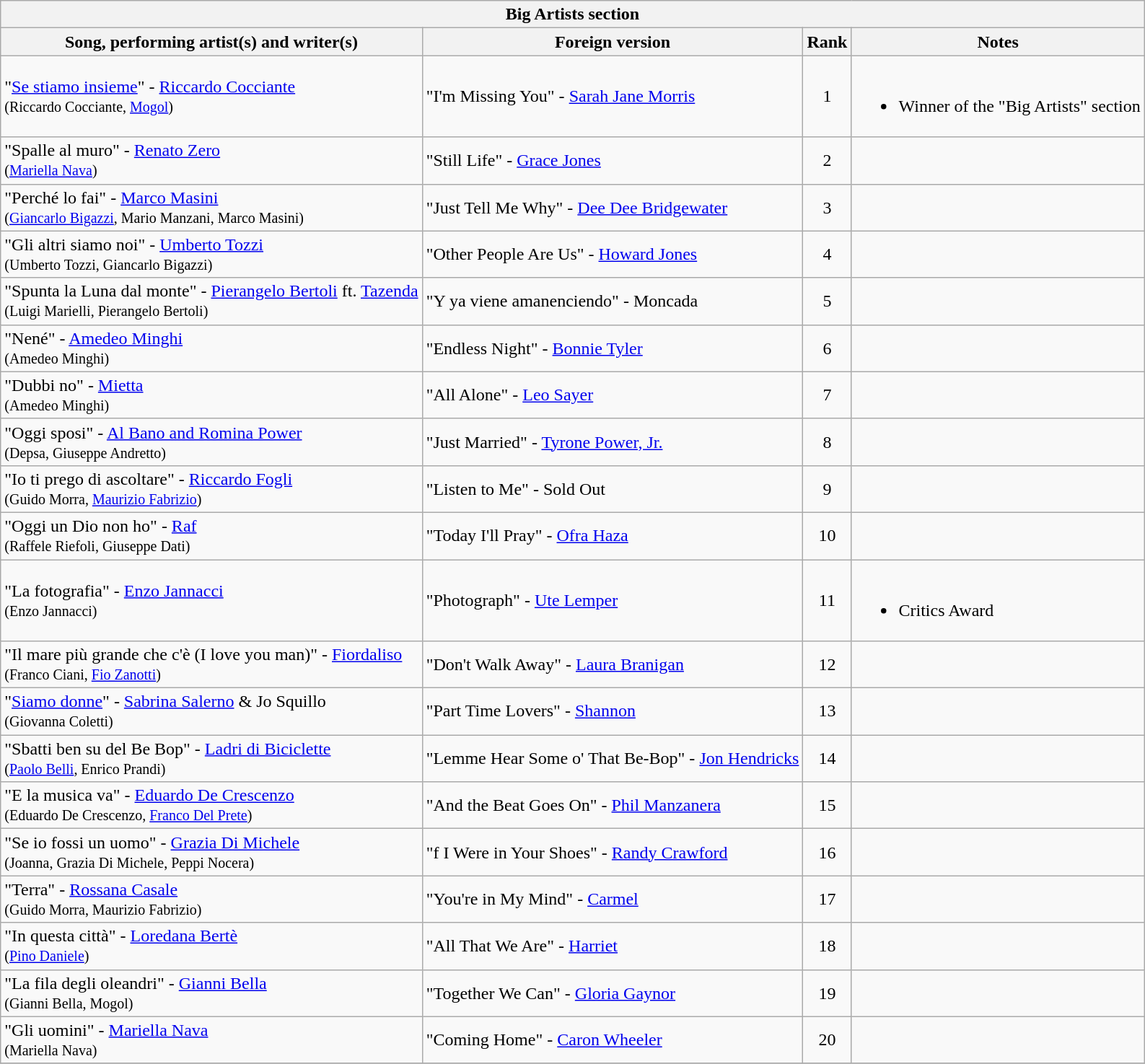<table class="plainrowheaders wikitable">
<tr>
<th colspan="4">Big Artists section </th>
</tr>
<tr>
<th>Song, performing artist(s) and writer(s)</th>
<th>Foreign version</th>
<th>Rank</th>
<th>Notes</th>
</tr>
<tr>
<td>"<a href='#'>Se stiamo insieme</a>" - <a href='#'>Riccardo Cocciante</a> <br><small> 	(Riccardo Cocciante, <a href='#'>Mogol</a>)</small></td>
<td>"I'm Missing You" - <a href='#'>Sarah Jane Morris</a></td>
<td align="center">1</td>
<td><br><ul><li>Winner of the "Big Artists" section</li></ul></td>
</tr>
<tr>
<td>"Spalle al muro" -  <a href='#'>Renato Zero</a><br><small> (<a href='#'>Mariella Nava</a>)</small></td>
<td>"Still Life" - <a href='#'>Grace Jones</a></td>
<td align="center">2</td>
<td></td>
</tr>
<tr>
<td>"Perché lo fai" -   	<a href='#'>Marco Masini</a> <br><small> (<a href='#'>Giancarlo Bigazzi</a>, Mario Manzani, Marco Masini)</small></td>
<td>"Just Tell Me Why" - <a href='#'>Dee Dee Bridgewater</a></td>
<td align="center">3</td>
<td></td>
</tr>
<tr>
<td>"Gli altri siamo noi" -  <a href='#'>Umberto Tozzi</a><br> <small>   (Umberto Tozzi, Giancarlo Bigazzi)</small></td>
<td>"Other People Are Us" - <a href='#'>Howard Jones</a></td>
<td align="center">4</td>
<td></td>
</tr>
<tr>
<td>"Spunta la Luna dal monte" - <a href='#'>Pierangelo Bertoli</a> ft. <a href='#'>Tazenda</a> <br> <small> 	 (Luigi Marielli, Pierangelo Bertoli)</small></td>
<td>"Y ya viene amanenciendo" - Moncada</td>
<td align="center">5</td>
<td></td>
</tr>
<tr>
<td>"Nené" - <a href='#'>Amedeo Minghi</a><br><small>   (Amedeo Minghi)</small></td>
<td>"Endless Night" - <a href='#'>Bonnie Tyler</a></td>
<td align="center">6</td>
<td></td>
</tr>
<tr>
<td>"Dubbi no" -  <a href='#'>Mietta</a><br> <small>  (Amedeo Minghi)</small></td>
<td>"All Alone" - <a href='#'>Leo Sayer</a></td>
<td align="center">7</td>
<td></td>
</tr>
<tr>
<td>"Oggi sposi" - <a href='#'>Al Bano and Romina Power</a><br><small>   (Depsa, Giuseppe Andretto)</small></td>
<td>"Just Married" - <a href='#'>Tyrone Power, Jr.</a></td>
<td align="center">8</td>
<td></td>
</tr>
<tr>
<td>"Io ti prego di ascoltare" - <a href='#'>Riccardo Fogli</a><br><small> (Guido Morra, <a href='#'>Maurizio Fabrizio</a>)</small></td>
<td>"Listen to Me" - Sold Out</td>
<td align="center">9</td>
<td></td>
</tr>
<tr>
<td>"Oggi un Dio non ho" - <a href='#'>Raf</a> <br><small>   (Raffele Riefoli, Giuseppe Dati)</small></td>
<td>"Today I'll Pray" - <a href='#'>Ofra Haza</a></td>
<td align="center">10</td>
<td></td>
</tr>
<tr>
<td>"La fotografia" -  <a href='#'>Enzo Jannacci</a><br> <small>  (Enzo Jannacci)</small></td>
<td>"Photograph" - <a href='#'>Ute Lemper</a></td>
<td align="center">11</td>
<td><br><ul><li>Critics Award</li></ul></td>
</tr>
<tr>
<td>"Il mare più grande che c'è (I love you man)" - <a href='#'>Fiordaliso</a><br> <small>   (Franco Ciani, <a href='#'>Fio Zanotti</a>)</small></td>
<td>"Don't Walk Away" - <a href='#'>Laura Branigan</a></td>
<td align="center">12</td>
<td></td>
</tr>
<tr>
<td>"<a href='#'>Siamo donne</a>" - <a href='#'>Sabrina Salerno</a> &  Jo Squillo <br><small>  (Giovanna Coletti)</small></td>
<td>"Part Time Lovers" - <a href='#'>Shannon</a></td>
<td align="center">13</td>
<td></td>
</tr>
<tr>
<td>"Sbatti ben su del Be Bop" - <a href='#'>Ladri di Biciclette</a><br><small>  (<a href='#'>Paolo Belli</a>, Enrico Prandi)</small></td>
<td>"Lemme Hear Some o' That Be-Bop" - <a href='#'>Jon Hendricks</a></td>
<td align="center">14</td>
<td></td>
</tr>
<tr>
<td>"E la musica va" - <a href='#'>Eduardo De Crescenzo</a><br><small>  (Eduardo De Crescenzo, <a href='#'>Franco Del Prete</a>)</small></td>
<td>"And the Beat Goes On" - <a href='#'>Phil Manzanera</a></td>
<td align="center">15</td>
<td></td>
</tr>
<tr>
<td>"Se io fossi un uomo" - <a href='#'>Grazia Di Michele</a><br><small>  (Joanna, Grazia Di Michele, Peppi Nocera)</small></td>
<td>"f I Were in Your Shoes" - <a href='#'>Randy Crawford</a></td>
<td align="center">16</td>
<td></td>
</tr>
<tr>
<td>"Terra" - <a href='#'>Rossana Casale</a><br><small>  (Guido Morra, Maurizio Fabrizio)</small></td>
<td>"You're in My Mind" - <a href='#'>Carmel</a></td>
<td align="center">17</td>
<td></td>
</tr>
<tr>
<td>"In questa città" - <a href='#'>Loredana Bertè</a><br><small> (<a href='#'>Pino Daniele</a>)</small></td>
<td>"All That We Are" - <a href='#'>Harriet</a></td>
<td align="center">18</td>
<td></td>
</tr>
<tr>
<td>"La fila degli oleandri" - <a href='#'>Gianni Bella</a><br><small>   (Gianni Bella, Mogol)</small></td>
<td>"Together We Can" - <a href='#'>Gloria Gaynor</a></td>
<td align="center">19</td>
<td></td>
</tr>
<tr>
<td>"Gli uomini" - <a href='#'>Mariella Nava</a><br><small>  (Mariella Nava)</small></td>
<td>"Coming Home" - <a href='#'>Caron Wheeler</a></td>
<td align="center">20</td>
<td></td>
</tr>
<tr>
</tr>
</table>
